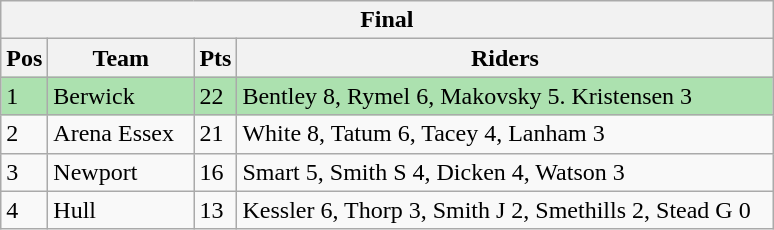<table class="wikitable">
<tr>
<th colspan="4">Final</th>
</tr>
<tr>
<th width=20>Pos</th>
<th width=90>Team</th>
<th width=20>Pts</th>
<th width=350>Riders</th>
</tr>
<tr style="background:#ACE1AF;">
<td>1</td>
<td align=left>Berwick</td>
<td>22</td>
<td>Bentley 8, Rymel 6, Makovsky 5. Kristensen 3</td>
</tr>
<tr>
<td>2</td>
<td align=left>Arena Essex</td>
<td>21</td>
<td>White 8, Tatum 6, Tacey 4, Lanham 3</td>
</tr>
<tr>
<td>3</td>
<td align=left>Newport</td>
<td>16</td>
<td>Smart 5, Smith S 4, Dicken 4, Watson 3</td>
</tr>
<tr>
<td>4</td>
<td align=left>Hull</td>
<td>13</td>
<td>Kessler 6, Thorp 3, Smith J 2, Smethills 2, Stead G 0</td>
</tr>
</table>
